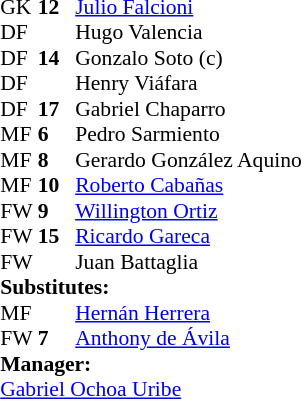<table style="font-size:90%; margin:0.2em auto;" cellspacing="0" cellpadding="0">
<tr>
<th width="25"></th>
<th width="25"></th>
</tr>
<tr>
<td>GK</td>
<td><strong>12</strong></td>
<td> <a href='#'>Julio Falcioni</a></td>
</tr>
<tr>
<td>DF</td>
<td><strong> </strong></td>
<td> Hugo Valencia</td>
</tr>
<tr>
<td>DF</td>
<td><strong>14</strong></td>
<td> Gonzalo Soto (c)</td>
</tr>
<tr>
<td>DF</td>
<td><strong> </strong></td>
<td> Henry Viáfara</td>
</tr>
<tr>
<td>DF</td>
<td><strong>17</strong></td>
<td> Gabriel Chaparro</td>
</tr>
<tr>
<td>MF</td>
<td><strong>6</strong></td>
<td> Pedro Sarmiento</td>
</tr>
<tr>
<td>MF</td>
<td><strong>8</strong></td>
<td> Gerardo González Aquino</td>
</tr>
<tr>
<td>MF</td>
<td><strong>10</strong></td>
<td> <a href='#'>Roberto Cabañas</a></td>
</tr>
<tr>
<td>FW</td>
<td><strong>9</strong></td>
<td> <a href='#'>Willington Ortiz</a></td>
<td></td>
<td></td>
</tr>
<tr>
<td>FW</td>
<td><strong>15</strong></td>
<td> <a href='#'>Ricardo Gareca</a></td>
</tr>
<tr>
<td>FW</td>
<td><strong> </strong></td>
<td> Juan Battaglia</td>
<td></td>
<td></td>
</tr>
<tr>
<td colspan=3><strong>Substitutes:</strong></td>
</tr>
<tr>
<td>MF</td>
<td><strong> </strong></td>
<td> <a href='#'>Hernán Herrera</a></td>
<td></td>
<td></td>
</tr>
<tr>
<td>FW</td>
<td><strong>7</strong></td>
<td> <a href='#'>Anthony de Ávila</a></td>
<td></td>
<td></td>
</tr>
<tr>
<td colspan=3><strong>Manager:</strong></td>
</tr>
<tr>
<td colspan=4> <a href='#'>Gabriel Ochoa Uribe</a></td>
</tr>
</table>
